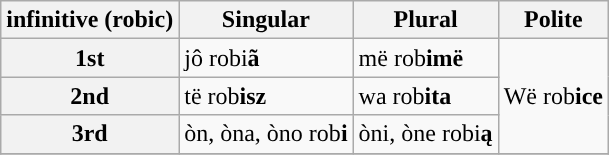<table class="wikitable">
<tr>
<th>infinitive (robic)</th>
<th>Singular</th>
<th>Plural</th>
<th>Polite</th>
</tr>
<tr>
<th>1st</th>
<td>jô robi<strong>ã</strong></td>
<td>më rob<strong>imë</strong></td>
<td rowspan="3">Wë  rob<strong>ice</strong></td>
</tr>
<tr>
<th>2nd</th>
<td>të rob<strong>isz</strong></td>
<td>wa rob<strong>ita</strong></td>
</tr>
<tr>
<th>3rd</th>
<td>òn, òna, òno rob<strong>i</strong></td>
<td>òni, òne robi<strong>ą</strong></td>
</tr>
<tr>
</tr>
</table>
